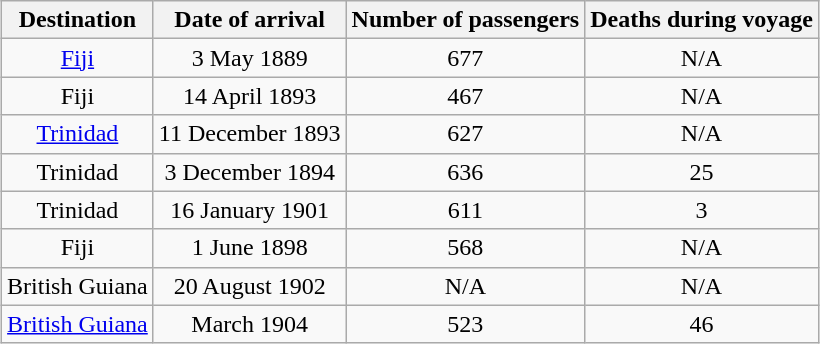<table class="wikitable" style="text-align:center; margin:auto">
<tr>
<th>Destination</th>
<th>Date of arrival</th>
<th>Number of passengers</th>
<th>Deaths during voyage</th>
</tr>
<tr>
<td><a href='#'>Fiji</a></td>
<td>3 May 1889</td>
<td>677</td>
<td>N/A</td>
</tr>
<tr>
<td>Fiji</td>
<td>14 April 1893</td>
<td>467</td>
<td>N/A</td>
</tr>
<tr>
<td><a href='#'>Trinidad</a></td>
<td>11 December 1893</td>
<td>627</td>
<td>N/A</td>
</tr>
<tr>
<td>Trinidad</td>
<td>3 December 1894</td>
<td>636</td>
<td>25</td>
</tr>
<tr>
<td>Trinidad</td>
<td>16 January 1901</td>
<td>611</td>
<td>3</td>
</tr>
<tr>
<td>Fiji</td>
<td>1 June 1898</td>
<td>568</td>
<td>N/A</td>
</tr>
<tr>
<td>British Guiana</td>
<td>20 August 1902</td>
<td>N/A</td>
<td>N/A</td>
</tr>
<tr>
<td><a href='#'>British Guiana</a></td>
<td>March 1904</td>
<td>523</td>
<td>46</td>
</tr>
</table>
